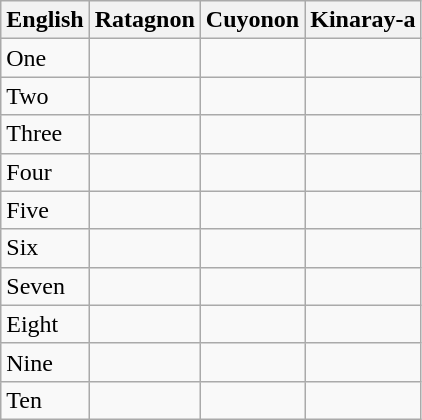<table class="wikitable">
<tr>
<th>English</th>
<th>Ratagnon</th>
<th>Cuyonon</th>
<th>Kinaray-a</th>
</tr>
<tr>
<td>One</td>
<td></td>
<td></td>
<td></td>
</tr>
<tr>
<td>Two</td>
<td></td>
<td></td>
<td></td>
</tr>
<tr>
<td>Three</td>
<td></td>
<td></td>
<td></td>
</tr>
<tr>
<td>Four</td>
<td></td>
<td></td>
<td></td>
</tr>
<tr>
<td>Five</td>
<td></td>
<td></td>
<td></td>
</tr>
<tr>
<td>Six</td>
<td></td>
<td></td>
<td></td>
</tr>
<tr>
<td>Seven</td>
<td></td>
<td></td>
<td></td>
</tr>
<tr>
<td>Eight</td>
<td></td>
<td></td>
<td></td>
</tr>
<tr>
<td>Nine</td>
<td></td>
<td></td>
<td></td>
</tr>
<tr>
<td>Ten</td>
<td></td>
<td></td>
<td></td>
</tr>
</table>
